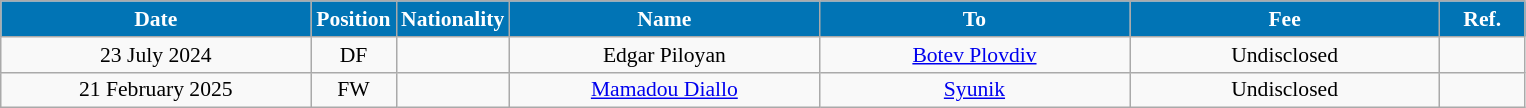<table class="wikitable"  style="text-align:center; font-size:90%; ">
<tr>
<th style="background:#0174B5; color:#FFFFFF; width:200px;">Date</th>
<th style="background:#0174B5; color:#FFFFFF; width:50px;">Position</th>
<th style="background:#0174B5; color:#FFFFFF; width:50px;">Nationality</th>
<th style="background:#0174B5; color:#FFFFFF; width:200px;">Name</th>
<th style="background:#0174B5; color:#FFFFFF; width:200px;">To</th>
<th style="background:#0174B5; color:#FFFFFF; width:200px;">Fee</th>
<th style="background:#0174B5; color:#FFFFFF; width:50px;">Ref.</th>
</tr>
<tr>
<td>23 July 2024</td>
<td>DF</td>
<td></td>
<td>Edgar Piloyan</td>
<td><a href='#'>Botev Plovdiv</a></td>
<td>Undisclosed</td>
<td></td>
</tr>
<tr>
<td>21 February 2025</td>
<td>FW</td>
<td></td>
<td><a href='#'>Mamadou Diallo</a></td>
<td><a href='#'>Syunik</a></td>
<td>Undisclosed</td>
<td></td>
</tr>
</table>
